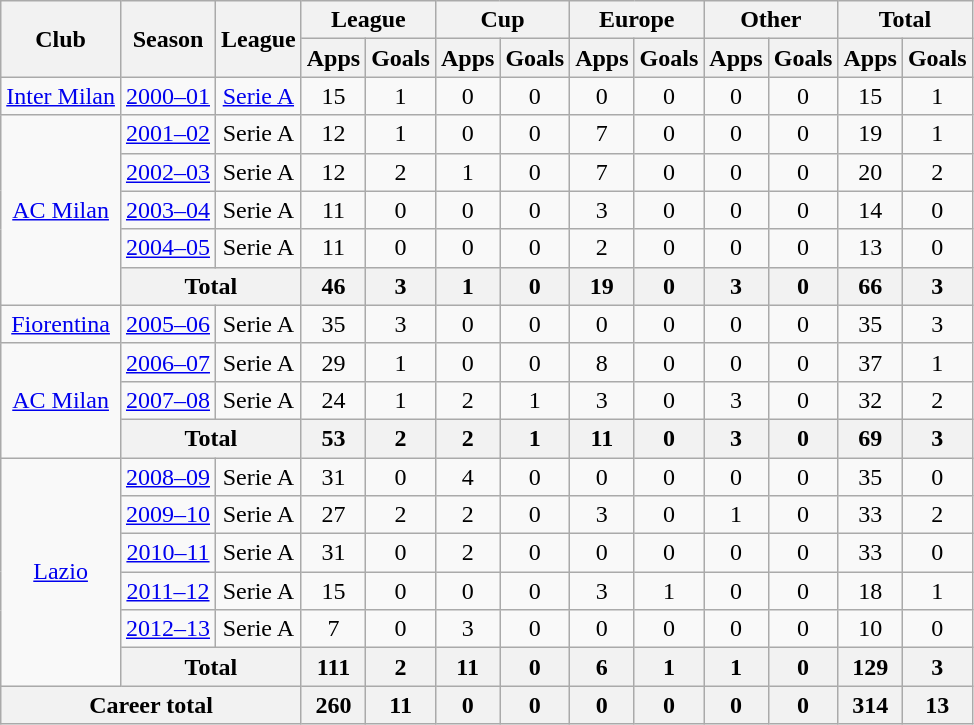<table class="wikitable" style="text-align:center">
<tr>
<th rowspan="2">Club</th>
<th rowspan="2">Season</th>
<th rowspan="2">League</th>
<th colspan="2">League</th>
<th colspan="2">Cup</th>
<th colspan="2">Europe</th>
<th colspan="2">Other</th>
<th colspan="2">Total</th>
</tr>
<tr>
<th>Apps</th>
<th>Goals</th>
<th>Apps</th>
<th>Goals</th>
<th>Apps</th>
<th>Goals</th>
<th>Apps</th>
<th>Goals</th>
<th>Apps</th>
<th>Goals</th>
</tr>
<tr>
<td><a href='#'>Inter Milan</a></td>
<td><a href='#'>2000–01</a></td>
<td><a href='#'>Serie A</a></td>
<td>15</td>
<td>1</td>
<td>0</td>
<td>0</td>
<td>0</td>
<td>0</td>
<td>0</td>
<td>0</td>
<td>15</td>
<td>1</td>
</tr>
<tr>
<td rowspan="5"><a href='#'>AC Milan</a></td>
<td><a href='#'>2001–02</a></td>
<td>Serie A</td>
<td>12</td>
<td>1</td>
<td>0</td>
<td>0</td>
<td>7</td>
<td>0</td>
<td>0</td>
<td>0</td>
<td>19</td>
<td>1</td>
</tr>
<tr>
<td><a href='#'>2002–03</a></td>
<td>Serie A</td>
<td>12</td>
<td>2</td>
<td>1</td>
<td>0</td>
<td>7</td>
<td>0</td>
<td>0</td>
<td>0</td>
<td>20</td>
<td>2</td>
</tr>
<tr>
<td><a href='#'>2003–04</a></td>
<td>Serie A</td>
<td>11</td>
<td>0</td>
<td>0</td>
<td>0</td>
<td>3</td>
<td>0</td>
<td>0</td>
<td>0</td>
<td>14</td>
<td>0</td>
</tr>
<tr>
<td><a href='#'>2004–05</a></td>
<td>Serie A</td>
<td>11</td>
<td>0</td>
<td>0</td>
<td>0</td>
<td>2</td>
<td>0</td>
<td>0</td>
<td>0</td>
<td>13</td>
<td>0</td>
</tr>
<tr>
<th colspan="2">Total</th>
<th>46</th>
<th>3</th>
<th>1</th>
<th>0</th>
<th>19</th>
<th>0</th>
<th>3</th>
<th>0</th>
<th>66</th>
<th>3</th>
</tr>
<tr>
<td><a href='#'>Fiorentina</a></td>
<td><a href='#'>2005–06</a></td>
<td>Serie A</td>
<td>35</td>
<td>3</td>
<td>0</td>
<td>0</td>
<td>0</td>
<td>0</td>
<td>0</td>
<td>0</td>
<td>35</td>
<td>3</td>
</tr>
<tr>
<td rowspan="3"><a href='#'>AC Milan</a></td>
<td><a href='#'>2006–07</a></td>
<td>Serie A</td>
<td>29</td>
<td>1</td>
<td>0</td>
<td>0</td>
<td>8</td>
<td>0</td>
<td>0</td>
<td>0</td>
<td>37</td>
<td>1</td>
</tr>
<tr>
<td><a href='#'>2007–08</a></td>
<td>Serie A</td>
<td>24</td>
<td>1</td>
<td>2</td>
<td>1</td>
<td>3</td>
<td>0</td>
<td>3</td>
<td>0</td>
<td>32</td>
<td>2</td>
</tr>
<tr>
<th colspan="2">Total</th>
<th>53</th>
<th>2</th>
<th>2</th>
<th>1</th>
<th>11</th>
<th>0</th>
<th>3</th>
<th>0</th>
<th>69</th>
<th>3</th>
</tr>
<tr>
<td rowspan="6"><a href='#'>Lazio</a></td>
<td><a href='#'>2008–09</a></td>
<td>Serie A</td>
<td>31</td>
<td>0</td>
<td>4</td>
<td>0</td>
<td>0</td>
<td>0</td>
<td>0</td>
<td>0</td>
<td>35</td>
<td>0</td>
</tr>
<tr>
<td><a href='#'>2009–10</a></td>
<td>Serie A</td>
<td>27</td>
<td>2</td>
<td>2</td>
<td>0</td>
<td>3</td>
<td>0</td>
<td>1</td>
<td>0</td>
<td>33</td>
<td>2</td>
</tr>
<tr>
<td><a href='#'>2010–11</a></td>
<td>Serie A</td>
<td>31</td>
<td>0</td>
<td>2</td>
<td>0</td>
<td>0</td>
<td>0</td>
<td>0</td>
<td>0</td>
<td>33</td>
<td>0</td>
</tr>
<tr>
<td><a href='#'>2011–12</a></td>
<td>Serie A</td>
<td>15</td>
<td>0</td>
<td>0</td>
<td>0</td>
<td>3</td>
<td>1</td>
<td>0</td>
<td>0</td>
<td>18</td>
<td>1</td>
</tr>
<tr>
<td><a href='#'>2012–13</a></td>
<td>Serie A</td>
<td>7</td>
<td>0</td>
<td>3</td>
<td>0</td>
<td>0</td>
<td>0</td>
<td>0</td>
<td>0</td>
<td>10</td>
<td>0</td>
</tr>
<tr>
<th colspan="2">Total</th>
<th>111</th>
<th>2</th>
<th>11</th>
<th>0</th>
<th>6</th>
<th>1</th>
<th>1</th>
<th>0</th>
<th>129</th>
<th>3</th>
</tr>
<tr>
<th colspan="3">Career total</th>
<th>260</th>
<th>11</th>
<th>0</th>
<th>0</th>
<th>0</th>
<th>0</th>
<th>0</th>
<th>0</th>
<th>314</th>
<th>13</th>
</tr>
</table>
